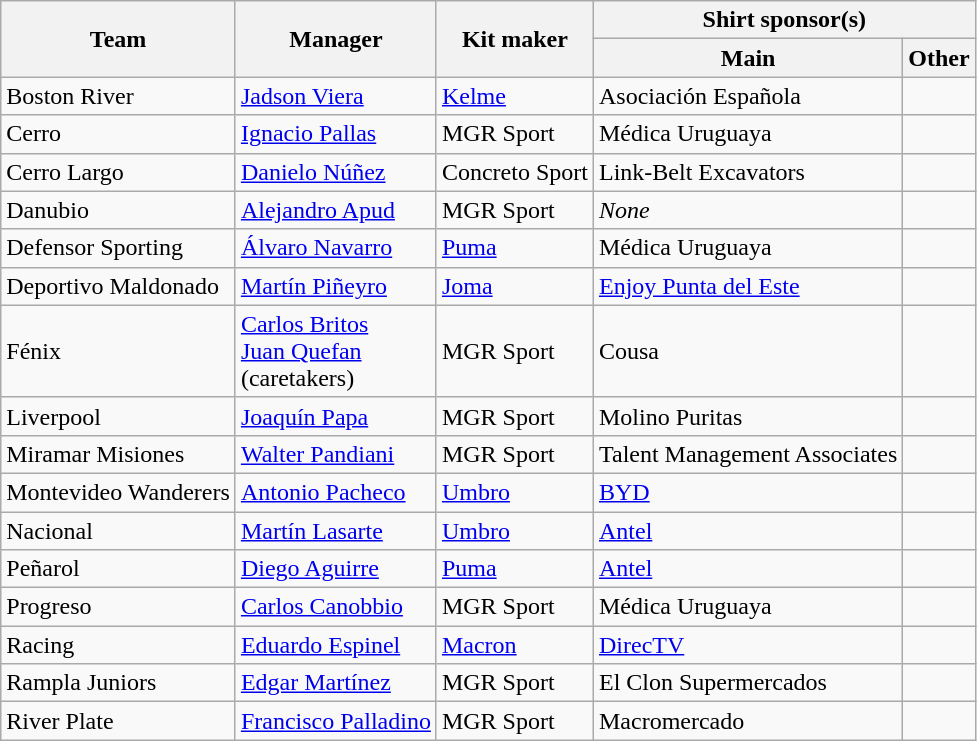<table class="wikitable sortable" style="text-align: left;">
<tr>
<th rowspan="2">Team</th>
<th rowspan="2">Manager</th>
<th rowspan="2">Kit maker</th>
<th colspan="2">Shirt sponsor(s)</th>
</tr>
<tr>
<th>Main</th>
<th>Other</th>
</tr>
<tr>
<td>Boston River</td>
<td> <a href='#'>Jadson Viera</a></td>
<td><a href='#'>Kelme</a></td>
<td>Asociación Española</td>
<td></td>
</tr>
<tr>
<td>Cerro</td>
<td> <a href='#'>Ignacio Pallas</a></td>
<td>MGR Sport</td>
<td>Médica Uruguaya</td>
<td></td>
</tr>
<tr>
<td>Cerro Largo</td>
<td> <a href='#'>Danielo Núñez</a></td>
<td>Concreto Sport</td>
<td>Link-Belt Excavators</td>
<td></td>
</tr>
<tr>
<td>Danubio</td>
<td> <a href='#'>Alejandro Apud</a></td>
<td>MGR Sport</td>
<td><em>None</em></td>
<td></td>
</tr>
<tr>
<td>Defensor Sporting</td>
<td> <a href='#'>Álvaro Navarro</a></td>
<td><a href='#'>Puma</a></td>
<td>Médica Uruguaya</td>
<td></td>
</tr>
<tr>
<td>Deportivo Maldonado</td>
<td> <a href='#'>Martín Piñeyro</a></td>
<td><a href='#'>Joma</a></td>
<td><a href='#'>Enjoy Punta del Este</a></td>
<td></td>
</tr>
<tr>
<td>Fénix</td>
<td> <a href='#'>Carlos Britos</a><br> <a href='#'>Juan Quefan</a><br>(caretakers)</td>
<td>MGR Sport</td>
<td>Cousa</td>
<td></td>
</tr>
<tr>
<td>Liverpool</td>
<td> <a href='#'>Joaquín Papa</a></td>
<td>MGR Sport</td>
<td>Molino Puritas</td>
<td></td>
</tr>
<tr>
<td>Miramar Misiones</td>
<td> <a href='#'>Walter Pandiani</a></td>
<td>MGR Sport</td>
<td>Talent Management Associates</td>
<td></td>
</tr>
<tr>
<td>Montevideo Wanderers</td>
<td> <a href='#'>Antonio Pacheco</a></td>
<td><a href='#'>Umbro</a></td>
<td><a href='#'>BYD</a></td>
<td></td>
</tr>
<tr>
<td>Nacional</td>
<td> <a href='#'>Martín Lasarte</a></td>
<td><a href='#'>Umbro</a></td>
<td><a href='#'>Antel</a></td>
<td></td>
</tr>
<tr>
<td>Peñarol</td>
<td> <a href='#'>Diego Aguirre</a></td>
<td><a href='#'>Puma</a></td>
<td><a href='#'>Antel</a></td>
<td></td>
</tr>
<tr>
<td>Progreso</td>
<td> <a href='#'>Carlos Canobbio</a></td>
<td>MGR Sport</td>
<td>Médica Uruguaya</td>
<td></td>
</tr>
<tr>
<td>Racing</td>
<td> <a href='#'>Eduardo Espinel</a></td>
<td><a href='#'>Macron</a></td>
<td><a href='#'>DirecTV</a></td>
<td></td>
</tr>
<tr>
<td>Rampla Juniors</td>
<td> <a href='#'>Edgar Martínez</a></td>
<td>MGR Sport</td>
<td>El Clon Supermercados</td>
<td></td>
</tr>
<tr>
<td>River Plate</td>
<td> <a href='#'>Francisco Palladino</a></td>
<td>MGR Sport</td>
<td>Macromercado</td>
<td></td>
</tr>
</table>
